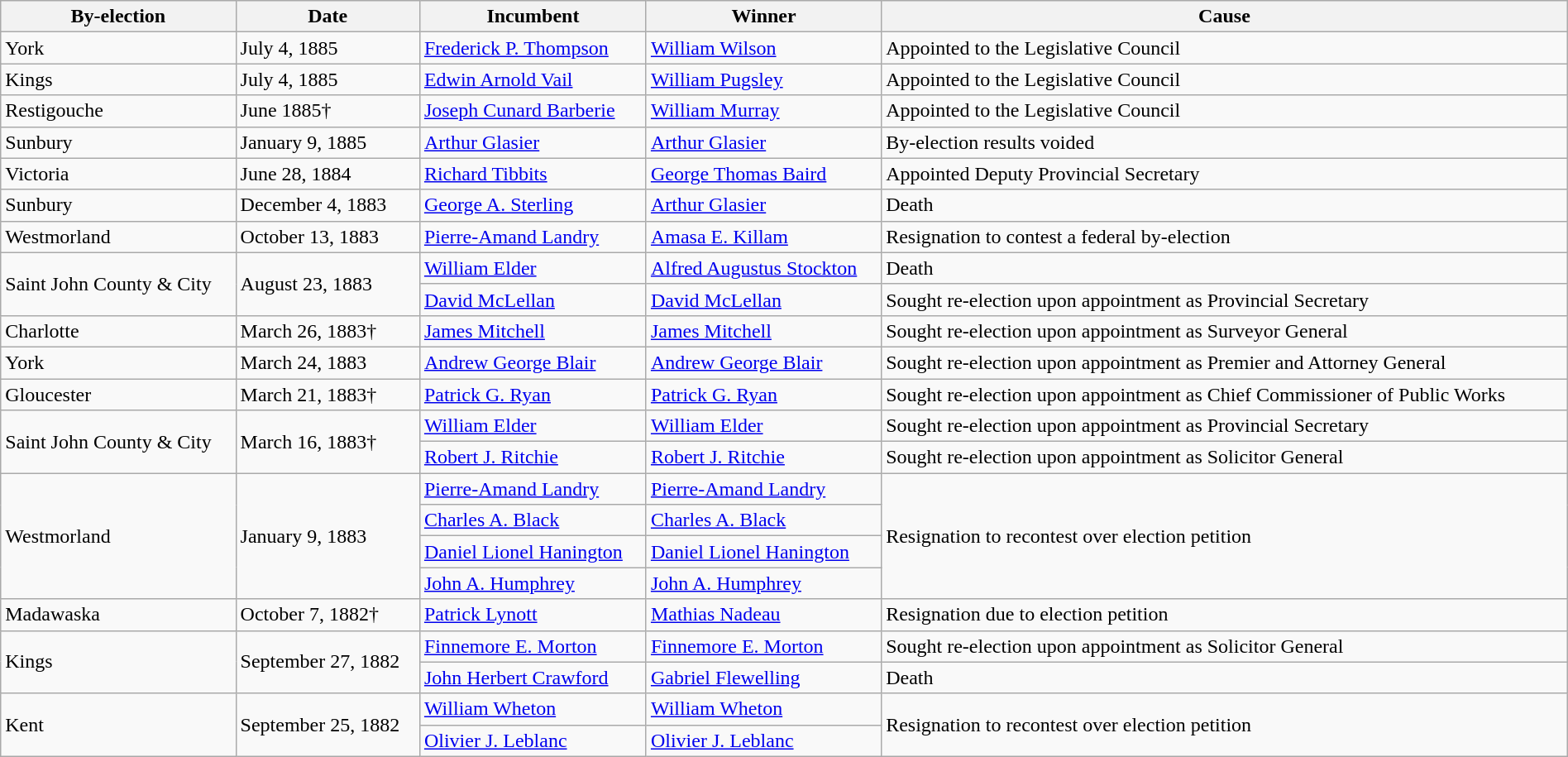<table class=wikitable style="width:100%">
<tr>
<th>By-election</th>
<th>Date</th>
<th>Incumbent</th>
<th>Winner</th>
<th>Cause</th>
</tr>
<tr>
<td>York</td>
<td>July 4, 1885</td>
<td><a href='#'>Frederick P. Thompson</a></td>
<td><a href='#'>William Wilson</a></td>
<td>Appointed to the Legislative Council</td>
</tr>
<tr>
<td>Kings</td>
<td>July 4, 1885</td>
<td><a href='#'>Edwin Arnold Vail</a></td>
<td><a href='#'>William Pugsley</a></td>
<td>Appointed to the Legislative Council</td>
</tr>
<tr>
<td>Restigouche</td>
<td>June 1885†</td>
<td><a href='#'>Joseph Cunard Barberie</a></td>
<td><a href='#'>William Murray</a></td>
<td>Appointed to the Legislative Council</td>
</tr>
<tr>
<td>Sunbury</td>
<td>January 9, 1885</td>
<td><a href='#'>Arthur Glasier</a></td>
<td><a href='#'>Arthur Glasier</a></td>
<td>By-election results voided</td>
</tr>
<tr>
<td>Victoria</td>
<td>June 28, 1884</td>
<td><a href='#'>Richard Tibbits</a></td>
<td><a href='#'>George Thomas Baird</a></td>
<td>Appointed Deputy Provincial Secretary</td>
</tr>
<tr>
<td>Sunbury</td>
<td>December 4, 1883</td>
<td><a href='#'>George A. Sterling</a></td>
<td><a href='#'>Arthur Glasier</a></td>
<td>Death</td>
</tr>
<tr>
<td>Westmorland</td>
<td>October 13, 1883</td>
<td><a href='#'>Pierre-Amand Landry</a></td>
<td><a href='#'>Amasa E. Killam</a></td>
<td>Resignation to contest a federal by-election</td>
</tr>
<tr>
<td rowspan=2>Saint John County & City</td>
<td rowspan=2>August 23, 1883</td>
<td><a href='#'>William Elder</a></td>
<td><a href='#'>Alfred Augustus Stockton</a></td>
<td>Death</td>
</tr>
<tr>
<td><a href='#'>David McLellan</a></td>
<td><a href='#'>David McLellan</a></td>
<td>Sought re-election upon appointment as Provincial Secretary</td>
</tr>
<tr>
<td>Charlotte</td>
<td>March 26, 1883†</td>
<td><a href='#'>James Mitchell</a></td>
<td><a href='#'>James Mitchell</a></td>
<td>Sought re-election upon appointment as Surveyor General</td>
</tr>
<tr>
<td>York</td>
<td>March 24, 1883</td>
<td><a href='#'>Andrew George Blair</a></td>
<td><a href='#'>Andrew George Blair</a></td>
<td>Sought re-election upon appointment as Premier and Attorney General</td>
</tr>
<tr>
<td>Gloucester</td>
<td>March 21, 1883†</td>
<td><a href='#'>Patrick G. Ryan</a></td>
<td><a href='#'>Patrick G. Ryan</a></td>
<td>Sought re-election upon appointment as Chief Commissioner of Public Works</td>
</tr>
<tr>
<td rowspan=2>Saint John County & City</td>
<td rowspan=2>March 16, 1883†</td>
<td><a href='#'>William Elder</a></td>
<td><a href='#'>William Elder</a></td>
<td>Sought re-election upon appointment as Provincial Secretary</td>
</tr>
<tr>
<td><a href='#'>Robert J. Ritchie</a></td>
<td><a href='#'>Robert J. Ritchie</a></td>
<td>Sought re-election upon appointment as Solicitor General</td>
</tr>
<tr>
<td rowspan=4>Westmorland</td>
<td rowspan=4>January 9, 1883</td>
<td><a href='#'>Pierre-Amand Landry</a></td>
<td><a href='#'>Pierre-Amand Landry</a></td>
<td rowspan=4>Resignation to recontest over election petition</td>
</tr>
<tr>
<td><a href='#'>Charles A. Black</a></td>
<td><a href='#'>Charles A. Black</a></td>
</tr>
<tr>
<td><a href='#'>Daniel Lionel Hanington</a></td>
<td><a href='#'>Daniel Lionel Hanington</a></td>
</tr>
<tr>
<td><a href='#'>John A. Humphrey</a></td>
<td><a href='#'>John A. Humphrey</a></td>
</tr>
<tr>
<td>Madawaska</td>
<td>October 7, 1882†</td>
<td><a href='#'>Patrick Lynott</a></td>
<td><a href='#'>Mathias Nadeau</a></td>
<td>Resignation due to election petition</td>
</tr>
<tr>
<td rowspan=2>Kings</td>
<td rowspan=2>September 27, 1882</td>
<td><a href='#'>Finnemore E. Morton</a></td>
<td><a href='#'>Finnemore E. Morton</a></td>
<td>Sought re-election upon appointment as Solicitor General</td>
</tr>
<tr>
<td><a href='#'>John Herbert Crawford</a></td>
<td><a href='#'>Gabriel Flewelling</a></td>
<td>Death</td>
</tr>
<tr>
<td rowspan=2>Kent</td>
<td rowspan=2>September 25, 1882</td>
<td><a href='#'>William Wheton</a></td>
<td><a href='#'>William Wheton</a></td>
<td rowspan=2>Resignation to recontest over election petition</td>
</tr>
<tr>
<td><a href='#'>Olivier J. Leblanc</a></td>
<td><a href='#'>Olivier J. Leblanc</a></td>
</tr>
</table>
